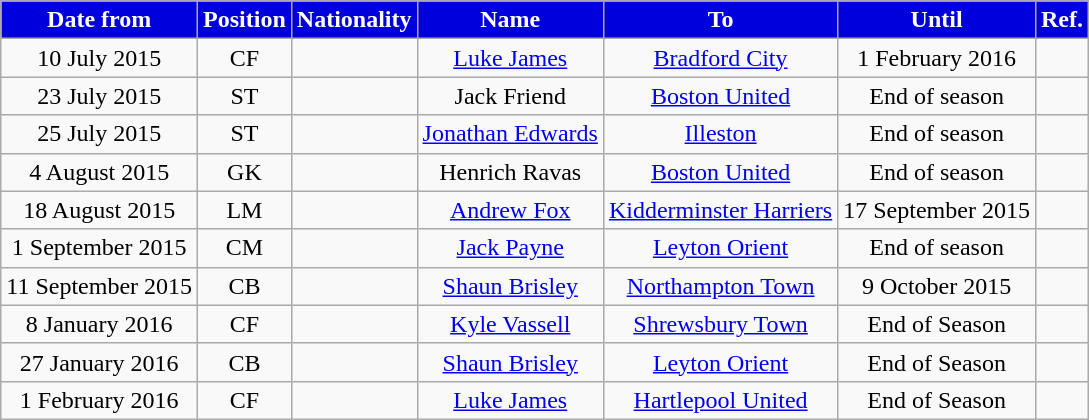<table class="wikitable" style="text-align:center;">
<tr>
<th style="background:#0000DD; color:#FFFFFF;">Date from</th>
<th style="background:#0000DD; color:#FFFFFF;">Position</th>
<th style="background:#0000DD; color:#FFFFFF;">Nationality</th>
<th style="background:#0000DD; color:#FFFFFF;">Name</th>
<th style="background:#0000DD; color:#FFFFFF;">To</th>
<th style="background:#0000DD; color:#FFFFFF;">Until</th>
<th style="background:#0000DD; color:#FFFFFF;">Ref.</th>
</tr>
<tr>
<td>10 July 2015</td>
<td>CF</td>
<td></td>
<td><a href='#'>Luke James</a></td>
<td><a href='#'>Bradford City</a></td>
<td>1 February 2016</td>
<td></td>
</tr>
<tr>
<td>23 July 2015</td>
<td>ST</td>
<td></td>
<td>Jack Friend</td>
<td><a href='#'>Boston United</a></td>
<td>End of season</td>
<td></td>
</tr>
<tr>
<td>25 July 2015</td>
<td>ST</td>
<td></td>
<td><a href='#'>Jonathan Edwards</a></td>
<td><a href='#'>Illeston</a></td>
<td>End of season</td>
<td></td>
</tr>
<tr>
<td>4 August 2015</td>
<td>GK</td>
<td></td>
<td>Henrich Ravas</td>
<td><a href='#'>Boston United</a></td>
<td>End of season</td>
<td></td>
</tr>
<tr>
<td>18 August 2015</td>
<td>LM</td>
<td></td>
<td><a href='#'>Andrew Fox</a></td>
<td><a href='#'>Kidderminster Harriers</a></td>
<td>17 September 2015</td>
<td></td>
</tr>
<tr>
<td>1 September 2015</td>
<td>CM</td>
<td></td>
<td><a href='#'>Jack Payne</a></td>
<td><a href='#'>Leyton Orient</a></td>
<td>End of season</td>
<td></td>
</tr>
<tr>
<td>11 September 2015</td>
<td>CB</td>
<td></td>
<td><a href='#'>Shaun Brisley</a></td>
<td><a href='#'>Northampton Town</a></td>
<td>9 October 2015</td>
<td></td>
</tr>
<tr>
<td>8 January 2016</td>
<td>CF</td>
<td></td>
<td><a href='#'>Kyle Vassell</a></td>
<td><a href='#'>Shrewsbury Town</a></td>
<td>End of Season</td>
<td></td>
</tr>
<tr>
<td>27 January 2016</td>
<td>CB</td>
<td></td>
<td><a href='#'>Shaun Brisley</a></td>
<td><a href='#'>Leyton Orient</a></td>
<td>End of Season</td>
<td></td>
</tr>
<tr>
<td>1 February 2016</td>
<td>CF</td>
<td></td>
<td><a href='#'>Luke James</a></td>
<td><a href='#'>Hartlepool United</a></td>
<td>End of Season</td>
<td></td>
</tr>
</table>
